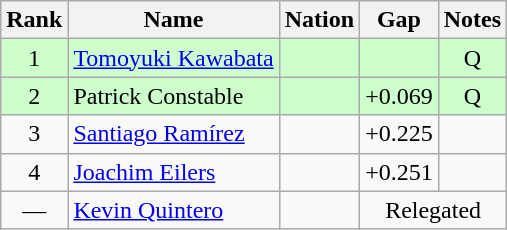<table class="wikitable sortable" style="text-align:center">
<tr>
<th>Rank</th>
<th>Name</th>
<th>Nation</th>
<th>Gap</th>
<th>Notes</th>
</tr>
<tr bgcolor=ccffcc>
<td>1</td>
<td align=left><a href='#'>Tomoyuki Kawabata</a></td>
<td align=left></td>
<td></td>
<td>Q</td>
</tr>
<tr bgcolor=ccffcc>
<td>2</td>
<td align=left>Patrick Constable</td>
<td align=left></td>
<td>+0.069</td>
<td>Q</td>
</tr>
<tr>
<td>3</td>
<td align=left><a href='#'>Santiago Ramírez</a></td>
<td align=left></td>
<td>+0.225</td>
<td></td>
</tr>
<tr>
<td>4</td>
<td align=left><a href='#'>Joachim Eilers</a></td>
<td align=left></td>
<td>+0.251</td>
<td></td>
</tr>
<tr>
<td>—</td>
<td align=left><a href='#'>Kevin Quintero</a></td>
<td align=left></td>
<td colspan=2>Relegated</td>
</tr>
</table>
